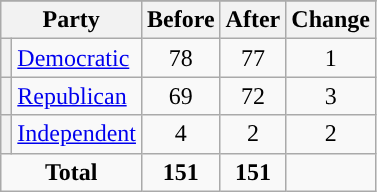<table class="wikitable" style="text-align:center;">
<tr>
</tr>
<tr>
<th colspan=2>Party</th>
<th>Before</th>
<th>After</th>
<th>Change</th>
</tr>
<tr>
<th style="background-color:"></th>
<td style="text-align:left;"><a href='#'>Democratic</a></td>
<td>78</td>
<td>77</td>
<td> 1</td>
</tr>
<tr>
<th style="background-color:"></th>
<td style="text-align:left;"><a href='#'>Republican</a></td>
<td>69</td>
<td>72</td>
<td> 3</td>
</tr>
<tr>
<th style="background-color:"></th>
<td style="text-align:left;"><a href='#'>Independent</a></td>
<td>4</td>
<td>2</td>
<td> 2</td>
</tr>
<tr>
<td colspan=2><strong>Total</strong></td>
<td><strong>151</strong></td>
<td><strong>151</strong></td>
<td></td>
</tr>
</table>
